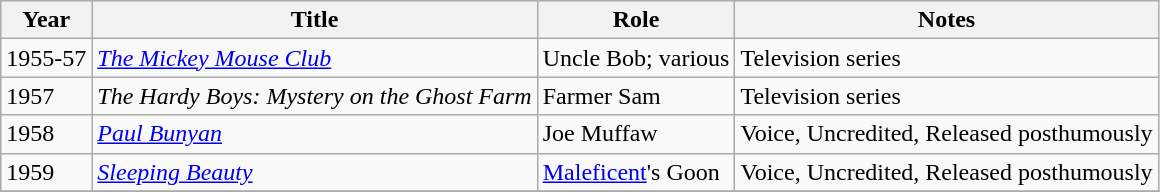<table class="wikitable sortable">
<tr>
<th>Year</th>
<th>Title</th>
<th>Role</th>
<th>Notes</th>
</tr>
<tr>
<td>1955-57</td>
<td><em><a href='#'>The Mickey Mouse Club</a></em></td>
<td>Uncle Bob; various</td>
<td>Television series</td>
</tr>
<tr>
<td>1957</td>
<td><em>The Hardy Boys: Mystery on the Ghost Farm</em></td>
<td>Farmer Sam</td>
<td>Television series</td>
</tr>
<tr>
<td>1958</td>
<td><em><a href='#'>Paul Bunyan</a></em></td>
<td>Joe Muffaw</td>
<td>Voice, Uncredited, Released posthumously</td>
</tr>
<tr>
<td>1959</td>
<td><em><a href='#'>Sleeping Beauty</a></em></td>
<td><a href='#'>Maleficent</a>'s Goon</td>
<td>Voice, Uncredited, Released posthumously</td>
</tr>
<tr>
</tr>
</table>
